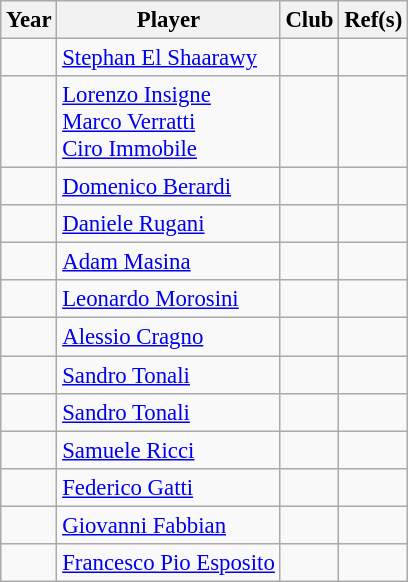<table class="wikitable" style="font-size:95%;">
<tr>
<th>Year</th>
<th>Player</th>
<th>Club</th>
<th>Ref(s)</th>
</tr>
<tr>
<td></td>
<td> <a href='#'>Stephan El Shaarawy</a></td>
<td></td>
<td></td>
</tr>
<tr>
<td></td>
<td> <a href='#'>Lorenzo Insigne</a><br> <a href='#'>Marco Verratti</a><br> <a href='#'>Ciro Immobile</a></td>
<td></td>
<td></td>
</tr>
<tr>
<td></td>
<td> <a href='#'>Domenico Berardi</a></td>
<td></td>
<td></td>
</tr>
<tr>
<td></td>
<td> <a href='#'>Daniele Rugani</a></td>
<td></td>
<td></td>
</tr>
<tr>
<td></td>
<td> <a href='#'>Adam Masina</a></td>
<td></td>
<td></td>
</tr>
<tr>
<td></td>
<td> <a href='#'>Leonardo Morosini</a></td>
<td></td>
<td></td>
</tr>
<tr>
<td></td>
<td> <a href='#'>Alessio Cragno</a></td>
<td></td>
<td></td>
</tr>
<tr>
<td></td>
<td> <a href='#'>Sandro Tonali</a></td>
<td></td>
<td></td>
</tr>
<tr>
<td></td>
<td> <a href='#'>Sandro Tonali</a></td>
<td></td>
<td></td>
</tr>
<tr>
<td></td>
<td> <a href='#'>Samuele Ricci</a></td>
<td></td>
<td></td>
</tr>
<tr>
<td></td>
<td> <a href='#'>Federico Gatti</a></td>
<td></td>
<td></td>
</tr>
<tr>
<td></td>
<td> <a href='#'>Giovanni Fabbian</a></td>
<td></td>
<td></td>
</tr>
<tr>
<td></td>
<td> <a href='#'>Francesco Pio Esposito</a></td>
<td></td>
<td></td>
</tr>
</table>
